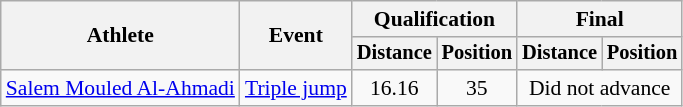<table class=wikitable style="font-size:90%">
<tr>
<th rowspan="2">Athlete</th>
<th rowspan="2">Event</th>
<th colspan="2">Qualification</th>
<th colspan="2">Final</th>
</tr>
<tr style="font-size:95%">
<th>Distance</th>
<th>Position</th>
<th>Distance</th>
<th>Position</th>
</tr>
<tr align=center>
<td align=left><a href='#'>Salem Mouled Al-Ahmadi</a></td>
<td align=left><a href='#'>Triple jump</a></td>
<td>16.16</td>
<td>35</td>
<td colspan=2>Did not advance</td>
</tr>
</table>
